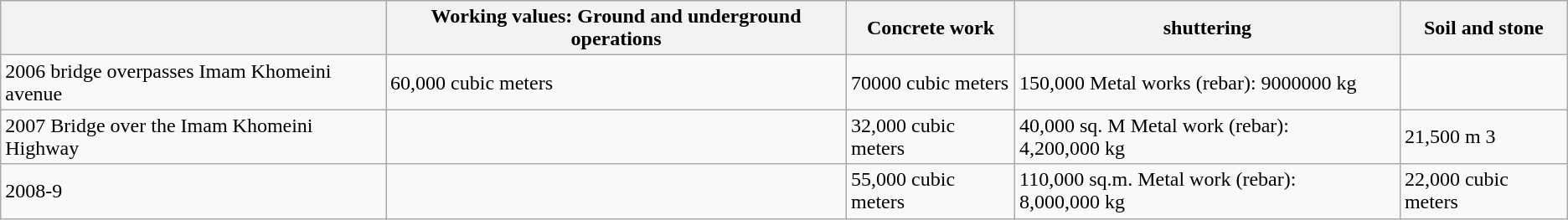<table class="wikitable">
<tr>
<th></th>
<th>Working values: Ground and underground operations</th>
<th>Concrete  work</th>
<th>shuttering</th>
<th>Soil and stone</th>
</tr>
<tr>
<td>2006 bridge overpasses Imam Khomeini avenue</td>
<td>60,000 cubic meters</td>
<td>70000 cubic meters</td>
<td>150,000 Metal works (rebar): 9000000 kg</td>
<td></td>
</tr>
<tr>
<td>2007 Bridge over the Imam Khomeini Highway</td>
<td></td>
<td>32,000 cubic meters</td>
<td>40,000 sq. M Metal work (rebar): 4,200,000 kg</td>
<td>21,500 m 3</td>
</tr>
<tr>
<td>2008-9</td>
<td></td>
<td>55,000 cubic meters</td>
<td>110,000 sq.m. Metal work (rebar): 8,000,000 kg</td>
<td>22,000 cubic meters</td>
</tr>
</table>
